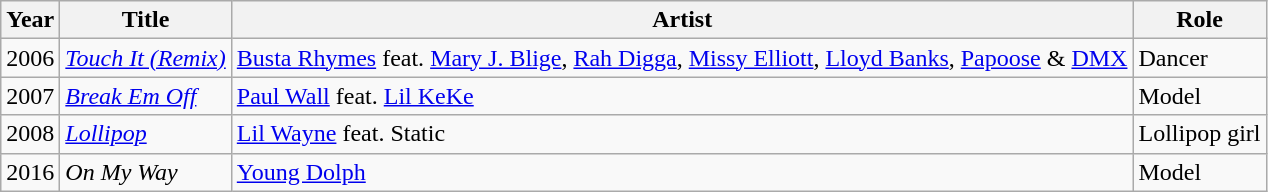<table class="wikitable">
<tr>
<th>Year</th>
<th>Title</th>
<th>Artist</th>
<th>Role</th>
</tr>
<tr>
<td>2006</td>
<td><em><a href='#'>Touch It (Remix)</a></em></td>
<td><a href='#'>Busta Rhymes</a> feat. <a href='#'>Mary J. Blige</a>, <a href='#'>Rah Digga</a>, <a href='#'>Missy Elliott</a>, <a href='#'>Lloyd Banks</a>, <a href='#'>Papoose</a> & <a href='#'>DMX</a></td>
<td>Dancer</td>
</tr>
<tr>
<td>2007</td>
<td><em><a href='#'>Break Em Off</a></em></td>
<td><a href='#'>Paul Wall</a> feat. <a href='#'>Lil KeKe</a></td>
<td>Model</td>
</tr>
<tr>
<td>2008</td>
<td><em><a href='#'>Lollipop</a></em></td>
<td><a href='#'>Lil Wayne</a> feat. Static</td>
<td>Lollipop girl</td>
</tr>
<tr>
<td>2016</td>
<td><em>On My Way</em></td>
<td><a href='#'>Young Dolph</a></td>
<td>Model</td>
</tr>
</table>
